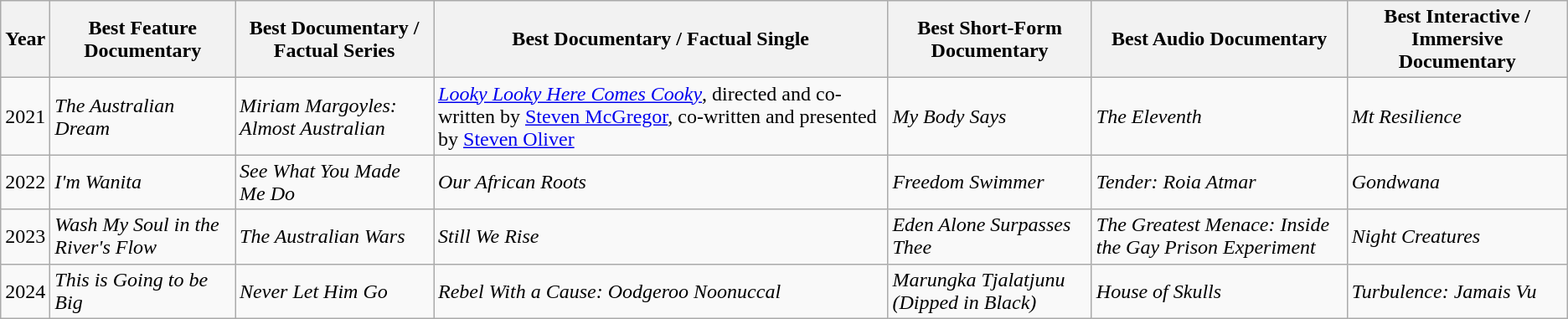<table class="wikitable">
<tr>
<th>Year</th>
<th>Best Feature Documentary</th>
<th>Best Documentary / Factual Series</th>
<th>Best Documentary / Factual Single</th>
<th>Best Short-Form Documentary</th>
<th>Best Audio Documentary</th>
<th>Best Interactive / Immersive Documentary</th>
</tr>
<tr>
<td>2021</td>
<td><em>The Australian Dream</em></td>
<td><em>Miriam Margoyles: Almost Australian</em></td>
<td><em><a href='#'>Looky Looky Here Comes Cooky</a></em>, directed and co-written by <a href='#'>Steven McGregor</a>, co-written and presented by <a href='#'>Steven Oliver</a></td>
<td><em>My Body Says</em></td>
<td><em>The Eleventh</em></td>
<td><em>Mt Resilience</em></td>
</tr>
<tr>
<td>2022</td>
<td><em>I'm Wanita</em></td>
<td><em>See What You Made Me Do</em></td>
<td><em>Our African Roots</em></td>
<td><em>Freedom Swimmer</em></td>
<td><em>Tender: Roia Atmar</em></td>
<td><em>Gondwana</em></td>
</tr>
<tr>
<td>2023</td>
<td><em>Wash My Soul in the River's Flow</em></td>
<td><em>The Australian Wars</em></td>
<td><em>Still We Rise</em></td>
<td><em>Eden Alone Surpasses Thee</em></td>
<td><em>The Greatest Menace: Inside the Gay Prison Experiment</em></td>
<td><em>Night Creatures</em></td>
</tr>
<tr>
<td>2024</td>
<td><em>This is Going to be Big</em></td>
<td><em>Never Let Him Go</em></td>
<td><em>Rebel With a Cause: Oodgeroo Noonuccal</em></td>
<td><em>Marungka Tjalatjunu (Dipped in Black)</em></td>
<td><em>House of Skulls</em></td>
<td><em>Turbulence: Jamais Vu</em></td>
</tr>
</table>
